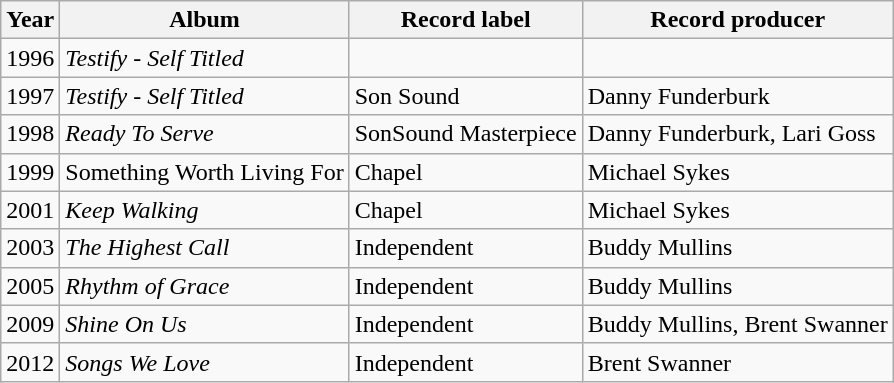<table class="wikitable">
<tr>
<th>Year</th>
<th>Album</th>
<th>Record label</th>
<th>Record producer</th>
</tr>
<tr>
<td>1996</td>
<td><em>Testify - Self Titled</em></td>
<td></td>
<td></td>
</tr>
<tr>
<td>1997</td>
<td><em>Testify - Self Titled</em></td>
<td>Son Sound</td>
<td>Danny Funderburk</td>
</tr>
<tr>
<td>1998</td>
<td><em>Ready To Serve</em></td>
<td>SonSound Masterpiece</td>
<td>Danny Funderburk, Lari Goss</td>
</tr>
<tr>
<td>1999</td>
<td>Something Worth Living For</td>
<td>Chapel</td>
<td>Michael Sykes</td>
</tr>
<tr>
<td>2001</td>
<td><em>Keep Walking</em></td>
<td>Chapel</td>
<td>Michael Sykes</td>
</tr>
<tr>
<td>2003</td>
<td><em>The Highest Call</em></td>
<td>Independent</td>
<td>Buddy Mullins</td>
</tr>
<tr>
<td>2005</td>
<td><em>Rhythm of Grace</em></td>
<td>Independent</td>
<td>Buddy Mullins</td>
</tr>
<tr>
<td>2009</td>
<td><em>Shine On Us</em></td>
<td>Independent</td>
<td>Buddy Mullins, Brent Swanner</td>
</tr>
<tr>
<td>2012</td>
<td><em>Songs We Love</em></td>
<td>Independent</td>
<td>Brent Swanner</td>
</tr>
</table>
